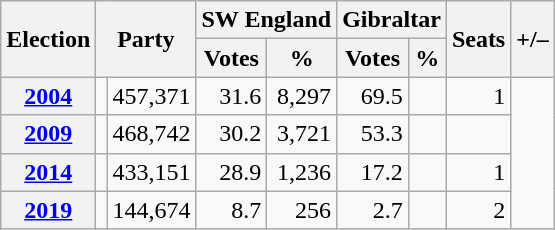<table class="wikitable" style="text-align:right">
<tr>
<th rowspan=2>Election</th>
<th colspan=2 rowspan=2>Party</th>
<th colspan=2>SW England</th>
<th colspan=2>Gibraltar</th>
<th rowspan=2>Seats</th>
<th rowspan=2>+/–</th>
</tr>
<tr>
<th>Votes</th>
<th>%</th>
<th>Votes</th>
<th>%</th>
</tr>
<tr>
<th><a href='#'>2004</a></th>
<td></td>
<td>457,371</td>
<td>31.6</td>
<td>8,297</td>
<td>69.5</td>
<td></td>
<td> 1</td>
</tr>
<tr>
<th><a href='#'>2009</a></th>
<td></td>
<td>468,742</td>
<td>30.2</td>
<td>3,721</td>
<td>53.3</td>
<td></td>
<td></td>
</tr>
<tr>
<th><a href='#'>2014</a></th>
<td></td>
<td>433,151</td>
<td>28.9</td>
<td>1,236</td>
<td>17.2</td>
<td></td>
<td> 1</td>
</tr>
<tr>
<th><a href='#'>2019</a></th>
<td></td>
<td>144,674</td>
<td>8.7</td>
<td>256</td>
<td>2.7</td>
<td></td>
<td> 2</td>
</tr>
</table>
